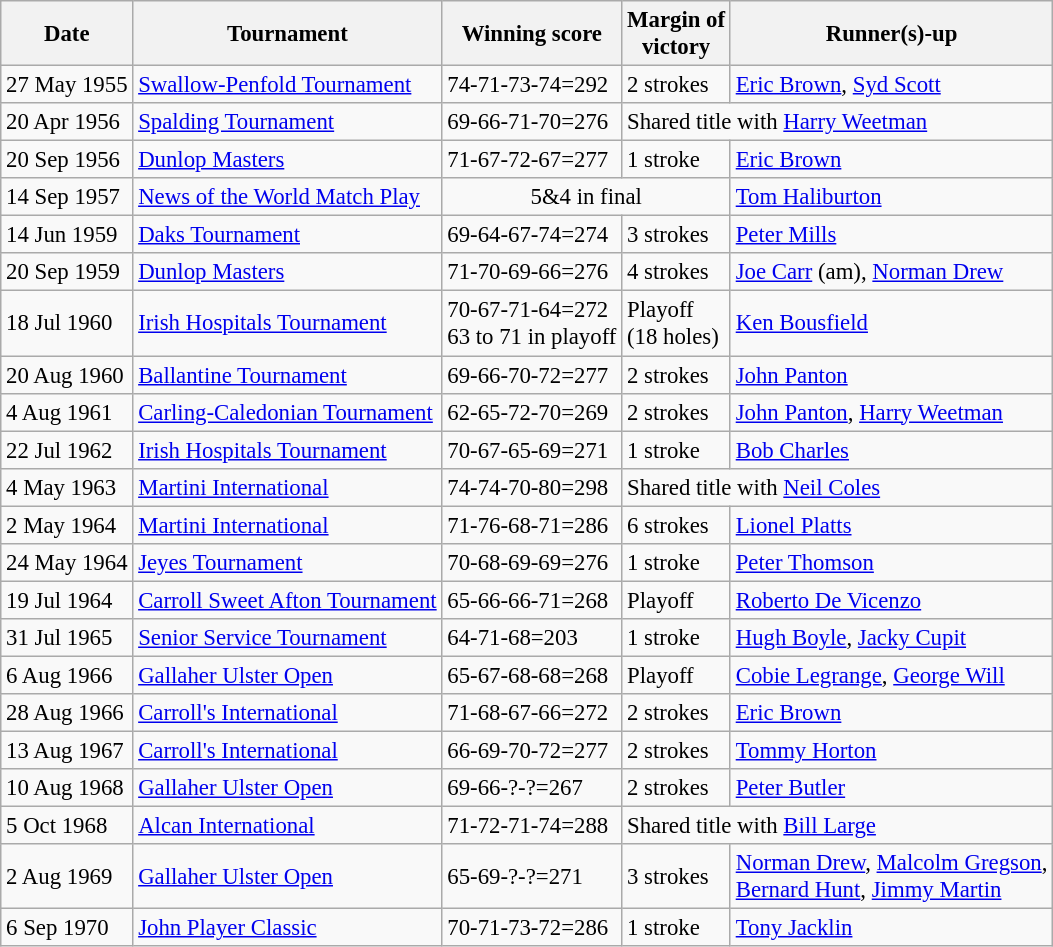<table class="wikitable" style="font-size:95%;">
<tr>
<th>Date</th>
<th>Tournament</th>
<th>Winning score</th>
<th>Margin of<br>victory</th>
<th>Runner(s)-up</th>
</tr>
<tr>
<td>27 May 1955</td>
<td><a href='#'>Swallow-Penfold Tournament</a></td>
<td>74-71-73-74=292</td>
<td>2 strokes</td>
<td> <a href='#'>Eric Brown</a>,  <a href='#'>Syd Scott</a></td>
</tr>
<tr>
<td>20 Apr 1956</td>
<td><a href='#'>Spalding Tournament</a></td>
<td>69-66-71-70=276</td>
<td colspan=2>Shared title with  <a href='#'>Harry Weetman</a></td>
</tr>
<tr>
<td>20 Sep 1956</td>
<td><a href='#'>Dunlop Masters</a></td>
<td>71-67-72-67=277</td>
<td>1 stroke</td>
<td> <a href='#'>Eric Brown</a></td>
</tr>
<tr>
<td>14 Sep 1957</td>
<td><a href='#'>News of the World Match Play</a></td>
<td align=center colspan=2>5&4 in final</td>
<td> <a href='#'>Tom Haliburton</a></td>
</tr>
<tr>
<td>14 Jun 1959</td>
<td><a href='#'>Daks Tournament</a></td>
<td>69-64-67-74=274</td>
<td>3 strokes</td>
<td> <a href='#'>Peter Mills</a></td>
</tr>
<tr>
<td>20 Sep 1959</td>
<td><a href='#'>Dunlop Masters</a></td>
<td>71-70-69-66=276</td>
<td>4 strokes</td>
<td> <a href='#'>Joe Carr</a> (am),  <a href='#'>Norman Drew</a></td>
</tr>
<tr>
<td>18 Jul 1960</td>
<td><a href='#'>Irish Hospitals Tournament</a></td>
<td>70-67-71-64=272<br>63 to 71 in playoff</td>
<td>Playoff<br>(18 holes)</td>
<td> <a href='#'>Ken Bousfield</a></td>
</tr>
<tr>
<td>20 Aug 1960</td>
<td><a href='#'>Ballantine Tournament</a></td>
<td>69-66-70-72=277</td>
<td>2 strokes</td>
<td> <a href='#'>John Panton</a></td>
</tr>
<tr>
<td>4 Aug 1961</td>
<td><a href='#'>Carling-Caledonian Tournament</a></td>
<td>62-65-72-70=269</td>
<td>2 strokes</td>
<td> <a href='#'>John Panton</a>,  <a href='#'>Harry Weetman</a></td>
</tr>
<tr>
<td>22 Jul 1962</td>
<td><a href='#'>Irish Hospitals Tournament</a></td>
<td>70-67-65-69=271</td>
<td>1 stroke</td>
<td> <a href='#'>Bob Charles</a></td>
</tr>
<tr>
<td>4 May 1963</td>
<td><a href='#'>Martini International</a></td>
<td>74-74-70-80=298</td>
<td colspan=2>Shared title with   <a href='#'>Neil Coles</a></td>
</tr>
<tr>
<td>2 May 1964</td>
<td><a href='#'>Martini International</a></td>
<td>71-76-68-71=286</td>
<td>6 strokes</td>
<td> <a href='#'>Lionel Platts</a></td>
</tr>
<tr>
<td>24 May 1964</td>
<td><a href='#'>Jeyes Tournament</a></td>
<td>70-68-69-69=276</td>
<td>1 stroke</td>
<td> <a href='#'>Peter Thomson</a></td>
</tr>
<tr>
<td>19 Jul 1964</td>
<td><a href='#'>Carroll Sweet Afton Tournament</a></td>
<td>65-66-66-71=268</td>
<td>Playoff</td>
<td> <a href='#'>Roberto De Vicenzo</a></td>
</tr>
<tr>
<td>31 Jul 1965</td>
<td><a href='#'>Senior Service Tournament</a></td>
<td>64-71-68=203</td>
<td>1 stroke</td>
<td> <a href='#'>Hugh Boyle</a>,  <a href='#'>Jacky Cupit</a></td>
</tr>
<tr>
<td>6 Aug 1966</td>
<td><a href='#'>Gallaher Ulster Open</a></td>
<td>65-67-68-68=268</td>
<td>Playoff</td>
<td> <a href='#'>Cobie Legrange</a>,  <a href='#'>George Will</a></td>
</tr>
<tr>
<td>28 Aug 1966</td>
<td><a href='#'>Carroll's International</a></td>
<td>71-68-67-66=272</td>
<td>2 strokes</td>
<td> <a href='#'>Eric Brown</a></td>
</tr>
<tr>
<td>13 Aug 1967</td>
<td><a href='#'>Carroll's International</a></td>
<td>66-69-70-72=277</td>
<td>2 strokes</td>
<td> <a href='#'>Tommy Horton</a></td>
</tr>
<tr>
<td>10 Aug 1968</td>
<td><a href='#'>Gallaher Ulster Open</a></td>
<td>69-66-?-?=267</td>
<td>2 strokes</td>
<td> <a href='#'>Peter Butler</a></td>
</tr>
<tr>
<td>5 Oct 1968</td>
<td><a href='#'>Alcan International</a></td>
<td>71-72-71-74=288</td>
<td colspan=2>Shared title with  <a href='#'>Bill Large</a></td>
</tr>
<tr>
<td>2 Aug 1969</td>
<td><a href='#'>Gallaher Ulster Open</a></td>
<td>65-69-?-?=271</td>
<td>3 strokes</td>
<td> <a href='#'>Norman Drew</a>,  <a href='#'>Malcolm Gregson</a>,<br> <a href='#'>Bernard Hunt</a>,  <a href='#'>Jimmy Martin</a></td>
</tr>
<tr>
<td>6 Sep 1970</td>
<td><a href='#'>John Player Classic</a></td>
<td>70-71-73-72=286</td>
<td>1 stroke</td>
<td> <a href='#'>Tony Jacklin</a></td>
</tr>
</table>
